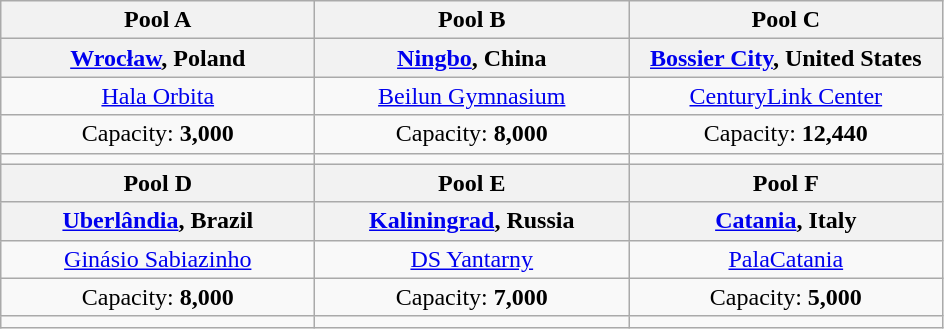<table class="wikitable" style="text-align:center">
<tr>
<th width=30%>Pool A</th>
<th width=30%>Pool B</th>
<th width=30%>Pool C</th>
</tr>
<tr>
<th> <a href='#'>Wrocław</a>, Poland</th>
<th> <a href='#'>Ningbo</a>, China</th>
<th> <a href='#'>Bossier City</a>, United States</th>
</tr>
<tr>
<td><a href='#'>Hala Orbita</a></td>
<td><a href='#'>Beilun Gymnasium</a></td>
<td><a href='#'>CenturyLink Center</a></td>
</tr>
<tr>
<td>Capacity: <strong>3,000</strong></td>
<td>Capacity: <strong>8,000</strong></td>
<td>Capacity: <strong>12,440</strong></td>
</tr>
<tr>
<td></td>
<td></td>
<td></td>
</tr>
<tr>
<th width=30%>Pool D</th>
<th width=30%>Pool E</th>
<th width=30%>Pool F</th>
</tr>
<tr>
<th> <a href='#'>Uberlândia</a>, Brazil</th>
<th> <a href='#'>Kaliningrad</a>, Russia</th>
<th> <a href='#'>Catania</a>, Italy</th>
</tr>
<tr>
<td><a href='#'>Ginásio Sabiazinho</a></td>
<td><a href='#'>DS Yantarny</a></td>
<td><a href='#'>PalaCatania</a></td>
</tr>
<tr>
<td>Capacity: <strong>8,000</strong></td>
<td>Capacity: <strong>7,000</strong></td>
<td>Capacity: <strong>5,000</strong></td>
</tr>
<tr>
<td></td>
<td></td>
<td></td>
</tr>
</table>
